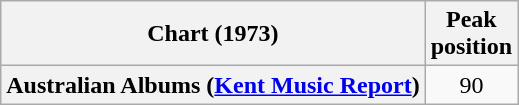<table class="wikitable sortable plainrowheaders" style="text-align:center">
<tr>
<th scope="col">Chart (1973)</th>
<th scope="col">Peak<br>position</th>
</tr>
<tr>
<th scope="row">Australian Albums (<a href='#'>Kent Music Report</a>)</th>
<td align="center">90</td>
</tr>
</table>
